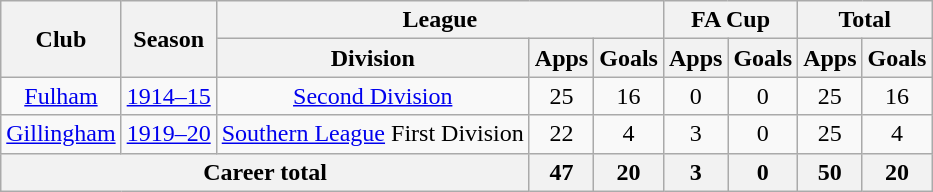<table class="wikitable" style="text-align: center;">
<tr>
<th rowspan="2">Club</th>
<th rowspan="2">Season</th>
<th colspan="3">League</th>
<th colspan="2">FA Cup</th>
<th colspan="2">Total</th>
</tr>
<tr>
<th>Division</th>
<th>Apps</th>
<th>Goals</th>
<th>Apps</th>
<th>Goals</th>
<th>Apps</th>
<th>Goals</th>
</tr>
<tr>
<td><a href='#'>Fulham</a></td>
<td><a href='#'>1914–15</a></td>
<td><a href='#'>Second Division</a></td>
<td>25</td>
<td>16</td>
<td>0</td>
<td>0</td>
<td>25</td>
<td>16</td>
</tr>
<tr>
<td><a href='#'>Gillingham</a></td>
<td><a href='#'>1919–20</a></td>
<td><a href='#'>Southern League</a> First Division</td>
<td>22</td>
<td>4</td>
<td>3</td>
<td>0</td>
<td>25</td>
<td>4</td>
</tr>
<tr>
<th colspan="3">Career total</th>
<th>47</th>
<th>20</th>
<th>3</th>
<th>0</th>
<th>50</th>
<th>20</th>
</tr>
</table>
